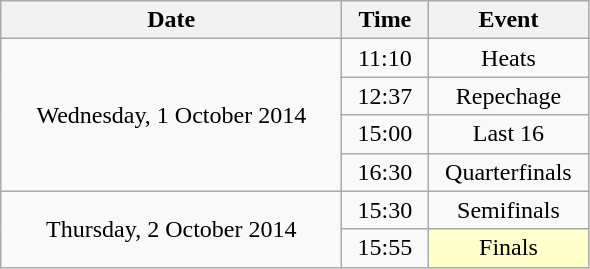<table class="wikitable" style="text-align:center;">
<tr>
<th width=220>Date</th>
<th width=50>Time</th>
<th width=100>Event</th>
</tr>
<tr>
<td rowspan=4>Wednesday, 1 October 2014</td>
<td>11:10</td>
<td>Heats</td>
</tr>
<tr>
<td>12:37</td>
<td>Repechage</td>
</tr>
<tr>
<td>15:00</td>
<td>Last 16</td>
</tr>
<tr>
<td>16:30</td>
<td>Quarterfinals</td>
</tr>
<tr>
<td rowspan=2>Thursday, 2 October 2014</td>
<td>15:30</td>
<td>Semifinals</td>
</tr>
<tr>
<td>15:55</td>
<td bgcolor=ffffcc>Finals</td>
</tr>
</table>
